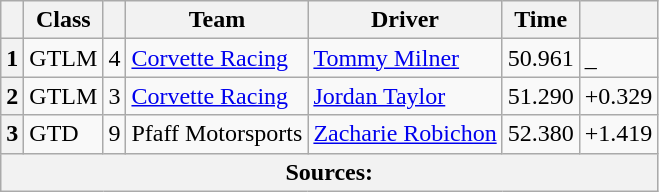<table class="wikitable">
<tr>
<th scope="col"></th>
<th scope="col">Class</th>
<th scope="col"></th>
<th scope="col">Team</th>
<th scope="col">Driver</th>
<th scope="col">Time</th>
<th scope="col"></th>
</tr>
<tr>
<th scope="row">1</th>
<td>GTLM</td>
<td>4</td>
<td><a href='#'>Corvette Racing</a></td>
<td><a href='#'>Tommy Milner</a></td>
<td>50.961</td>
<td>_</td>
</tr>
<tr>
<th scope="row">2</th>
<td>GTLM</td>
<td>3</td>
<td><a href='#'>Corvette Racing</a></td>
<td><a href='#'>Jordan Taylor</a></td>
<td>51.290</td>
<td>+0.329</td>
</tr>
<tr>
<th scope="row">3</th>
<td>GTD</td>
<td>9</td>
<td>Pfaff Motorsports</td>
<td><a href='#'>Zacharie Robichon</a></td>
<td>52.380</td>
<td>+1.419</td>
</tr>
<tr>
<th colspan="7">Sources:</th>
</tr>
</table>
